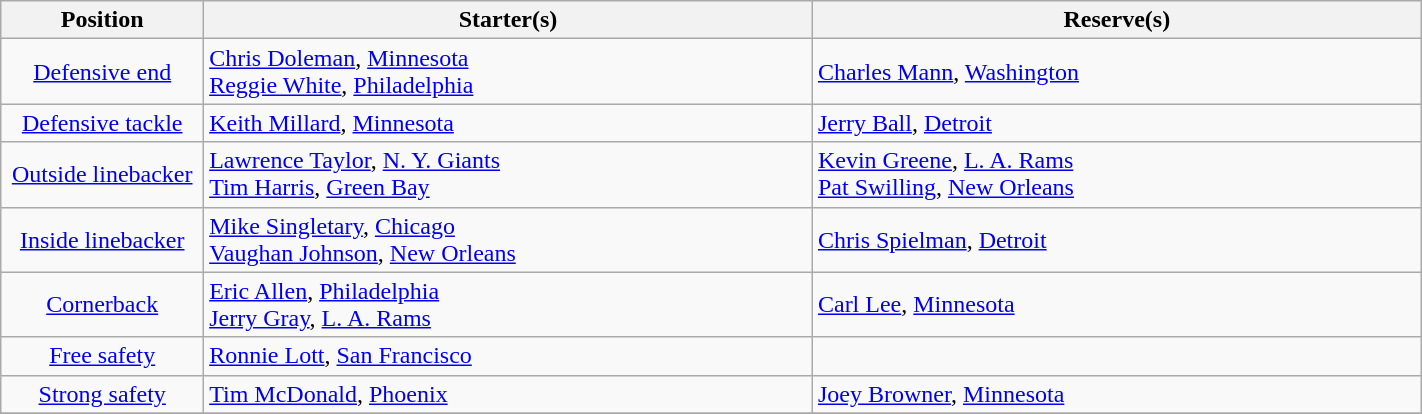<table class="wikitable" width=75%>
<tr>
<th width=10%>Position</th>
<th width=30%>Starter(s)</th>
<th width=30%>Reserve(s)</th>
</tr>
<tr>
<td align=center><a href='#'>Defensive end</a></td>
<td> <a href='#'>Chris Doleman</a>, <a href='#'>Minnesota</a><br> <a href='#'>Reggie White</a>, <a href='#'>Philadelphia</a></td>
<td> <a href='#'>Charles Mann</a>, <a href='#'>Washington</a></td>
</tr>
<tr>
<td align=center><a href='#'>Defensive tackle</a></td>
<td> <a href='#'>Keith Millard</a>, <a href='#'>Minnesota</a></td>
<td> <a href='#'>Jerry Ball</a>, <a href='#'>Detroit</a></td>
</tr>
<tr>
<td align=center><a href='#'>Outside linebacker</a></td>
<td> <a href='#'>Lawrence Taylor</a>, <a href='#'>N. Y. Giants</a><br> <a href='#'>Tim Harris</a>, <a href='#'>Green Bay</a></td>
<td> <a href='#'>Kevin Greene</a>, <a href='#'>L. A. Rams</a><br> <a href='#'>Pat Swilling</a>, <a href='#'>New Orleans</a></td>
</tr>
<tr>
<td align=center><a href='#'>Inside linebacker</a></td>
<td> <a href='#'>Mike Singletary</a>, <a href='#'>Chicago</a><br> <a href='#'>Vaughan Johnson</a>, <a href='#'>New Orleans</a></td>
<td> <a href='#'>Chris Spielman</a>, <a href='#'>Detroit</a></td>
</tr>
<tr>
<td align=center><a href='#'>Cornerback</a></td>
<td> <a href='#'>Eric Allen</a>, <a href='#'>Philadelphia</a><br> <a href='#'>Jerry Gray</a>, <a href='#'>L. A. Rams</a></td>
<td> <a href='#'>Carl Lee</a>, <a href='#'>Minnesota</a></td>
</tr>
<tr>
<td align=center><a href='#'>Free safety</a></td>
<td> <a href='#'>Ronnie Lott</a>, <a href='#'>San Francisco</a></td>
<td></td>
</tr>
<tr>
<td align=center><a href='#'>Strong safety</a></td>
<td> <a href='#'>Tim McDonald</a>, <a href='#'>Phoenix</a></td>
<td> <a href='#'>Joey Browner</a>, <a href='#'>Minnesota</a></td>
</tr>
<tr>
</tr>
</table>
